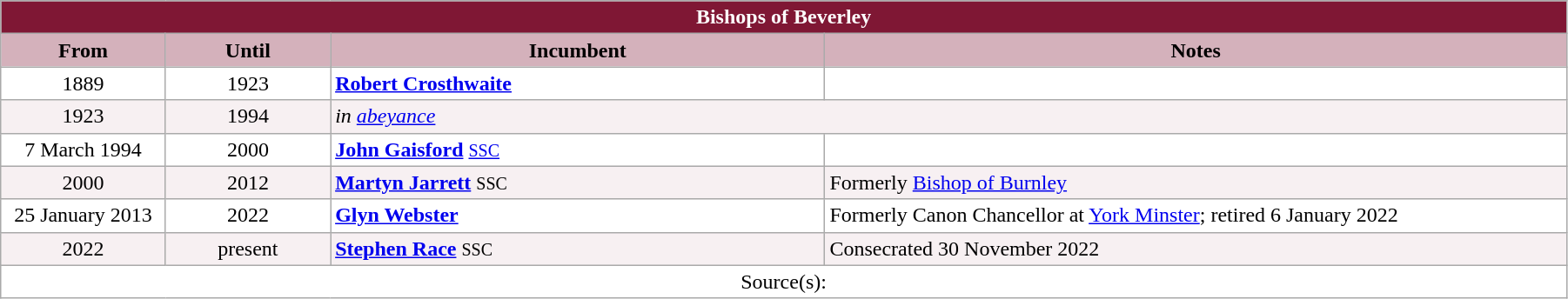<table class="wikitable" style="width:95%;" border="1" cellpadding="2">
<tr>
<th colspan="4" style="background-color: #7F1734; color: white;">Bishops of Beverley</th>
</tr>
<tr valign=top>
<th style="background-color:#D4B1BB" width="10%">From</th>
<th style="background-color:#D4B1BB" width="10%">Until</th>
<th style="background-color:#D4B1BB" width="30%">Incumbent</th>
<th style="background-color:#D4B1BB" width="45%">Notes</th>
</tr>
<tr valign=top bgcolor="white">
<td align="center">1889</td>
<td align="center">1923</td>
<td><strong><a href='#'>Robert Crosthwaite</a></strong> </td>
<td></td>
</tr>
<tr valign=top bgcolor="#F7F0F2">
<td align="center">1923</td>
<td align="center">1994</td>
<td colspan="2"><em>in <a href='#'>abeyance</a></em></td>
</tr>
<tr valign=top bgcolor="white">
<td align="center">7 March 1994</td>
<td align="center">2000</td>
<td><strong><a href='#'>John Gaisford</a></strong> <small><a href='#'>SSC</a></small></td>
<td></td>
</tr>
<tr valign=top bgcolor="#F7F0F2">
<td align="center">2000</td>
<td align="center">2012</td>
<td><strong><a href='#'>Martyn Jarrett</a></strong> <small>SSC</small></td>
<td>Formerly <a href='#'>Bishop of Burnley</a></td>
</tr>
<tr valign=top bgcolor="white">
<td align="center">25 January 2013</td>
<td align="center">2022</td>
<td><strong><a href='#'>Glyn Webster</a></strong></td>
<td>Formerly Canon Chancellor at <a href='#'>York Minster</a>; retired 6 January 2022</td>
</tr>
<tr valign=top bgcolor="#F7F0F2">
<td align="center">2022</td>
<td align="center">present</td>
<td><strong><a href='#'>Stephen Race</a></strong> <small>SSC</small></td>
<td>Consecrated 30 November 2022</td>
</tr>
<tr valign=top bgcolor="white">
<td align="center" colspan="4">Source(s):</td>
</tr>
</table>
